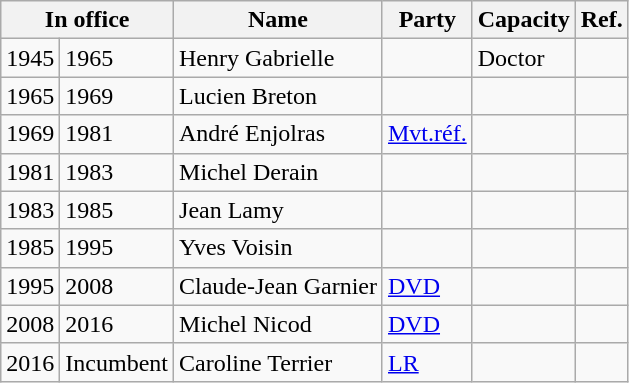<table class="wikitable">
<tr>
<th colspan="2">In office</th>
<th>Name</th>
<th>Party</th>
<th>Capacity</th>
<th>Ref.</th>
</tr>
<tr>
<td>1945</td>
<td>1965</td>
<td>Henry Gabrielle</td>
<td></td>
<td>Doctor</td>
<td></td>
</tr>
<tr>
<td>1965</td>
<td>1969</td>
<td>Lucien Breton</td>
<td></td>
<td></td>
<td></td>
</tr>
<tr>
<td>1969</td>
<td>1981</td>
<td>André Enjolras</td>
<td><a href='#'>Mvt.réf.</a></td>
<td></td>
<td></td>
</tr>
<tr>
<td>1981</td>
<td>1983</td>
<td>Michel Derain</td>
<td></td>
<td></td>
<td></td>
</tr>
<tr>
<td>1983</td>
<td>1985</td>
<td>Jean Lamy</td>
<td></td>
<td></td>
<td></td>
</tr>
<tr>
<td>1985</td>
<td>1995</td>
<td>Yves Voisin</td>
<td></td>
<td></td>
<td></td>
</tr>
<tr>
<td>1995</td>
<td>2008</td>
<td>Claude-Jean Garnier</td>
<td><a href='#'>DVD</a></td>
<td></td>
<td></td>
</tr>
<tr>
<td>2008</td>
<td>2016</td>
<td>Michel Nicod</td>
<td><a href='#'>DVD</a></td>
<td></td>
<td></td>
</tr>
<tr>
<td>2016</td>
<td>Incumbent</td>
<td>Caroline Terrier</td>
<td><a href='#'>LR</a></td>
<td></td>
<td></td>
</tr>
</table>
